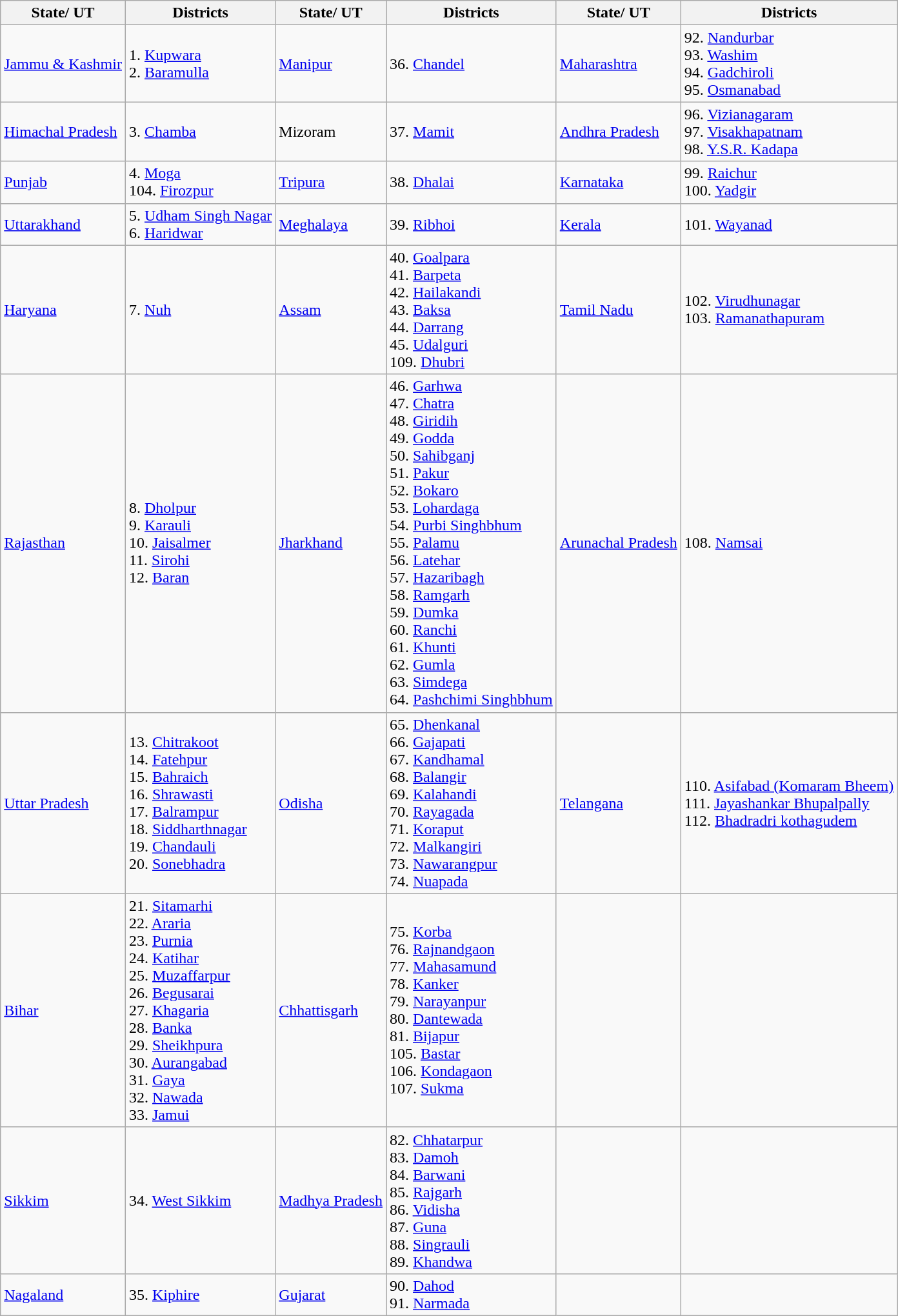<table class="wikitable">
<tr>
<th>State/ UT</th>
<th>Districts</th>
<th>State/ UT</th>
<th>Districts</th>
<th>State/ UT</th>
<th>Districts</th>
</tr>
<tr>
<td><a href='#'>Jammu & Kashmir</a></td>
<td>1. <a href='#'>Kupwara</a><br>2. <a href='#'>Baramulla</a></td>
<td><a href='#'>Manipur</a></td>
<td>36. <a href='#'>Chandel</a></td>
<td><a href='#'>Maharashtra</a></td>
<td>92. <a href='#'>Nandurbar</a><br>93. <a href='#'>Washim</a><br>94. <a href='#'>Gadchiroli</a><br>95. <a href='#'>Osmanabad</a></td>
</tr>
<tr>
<td><a href='#'>Himachal Pradesh</a></td>
<td>3. <a href='#'>Chamba</a></td>
<td>Mizoram</td>
<td>37. <a href='#'>Mamit</a></td>
<td><a href='#'>Andhra Pradesh</a></td>
<td>96. <a href='#'>Vizianagaram</a><br>97. <a href='#'>Visakhapatnam</a><br>98. <a href='#'>Y.S.R. Kadapa</a></td>
</tr>
<tr>
<td><a href='#'>Punjab</a></td>
<td>4. <a href='#'>Moga</a><br>104. <a href='#'>Firozpur</a></td>
<td><a href='#'>Tripura</a></td>
<td>38. <a href='#'>Dhalai</a></td>
<td><a href='#'>Karnataka</a></td>
<td>99. <a href='#'>Raichur</a><br>100. <a href='#'>Yadgir</a></td>
</tr>
<tr>
<td><a href='#'>Uttarakhand</a></td>
<td>5. <a href='#'>Udham Singh Nagar</a><br>6. <a href='#'>Haridwar</a></td>
<td><a href='#'>Meghalaya</a></td>
<td>39. <a href='#'>Ribhoi</a></td>
<td><a href='#'>Kerala</a></td>
<td>101. <a href='#'>Wayanad</a></td>
</tr>
<tr>
<td><a href='#'>Haryana</a></td>
<td>7. <a href='#'>Nuh</a></td>
<td><a href='#'>Assam</a></td>
<td>40. <a href='#'>Goalpara</a><br>41. <a href='#'>Barpeta</a><br>42. <a href='#'>Hailakandi</a><br>43. <a href='#'>Baksa</a><br>44. <a href='#'>Darrang</a><br>45. <a href='#'>Udalguri</a><br>109. <a href='#'>Dhubri</a></td>
<td><a href='#'>Tamil Nadu</a></td>
<td>102. <a href='#'>Virudhunagar</a><br>103. <a href='#'>Ramanathapuram</a></td>
</tr>
<tr>
<td><a href='#'>Rajasthan</a></td>
<td>8. <a href='#'>Dholpur</a><br>9. <a href='#'>Karauli</a><br>10. <a href='#'>Jaisalmer</a><br>11. <a href='#'>Sirohi</a><br>12. <a href='#'>Baran</a></td>
<td><a href='#'>Jharkhand</a></td>
<td>46. <a href='#'>Garhwa</a><br>47. <a href='#'>Chatra</a><br>48. <a href='#'>Giridih</a><br>49. <a href='#'>Godda</a><br>50. <a href='#'>Sahibganj</a><br>51. <a href='#'>Pakur</a><br>52. <a href='#'>Bokaro</a><br>53. <a href='#'>Lohardaga</a><br>54. <a href='#'>Purbi Singhbhum</a><br>55. <a href='#'>Palamu</a><br>56. <a href='#'>Latehar</a><br>57. <a href='#'>Hazaribagh</a><br>58. <a href='#'>Ramgarh</a><br>59. <a href='#'>Dumka</a><br>60. <a href='#'>Ranchi</a><br>61. <a href='#'>Khunti</a><br>62. <a href='#'>Gumla</a><br>63. <a href='#'>Simdega</a><br>64. <a href='#'>Pashchimi Singhbhum</a></td>
<td><a href='#'>Arunachal Pradesh</a></td>
<td>108. <a href='#'>Namsai</a></td>
</tr>
<tr>
<td><a href='#'>Uttar Pradesh</a></td>
<td>13. <a href='#'>Chitrakoot</a><br>14. <a href='#'>Fatehpur</a><br>15. <a href='#'>Bahraich</a><br>16. <a href='#'>Shrawasti</a><br>17. <a href='#'>Balrampur</a><br>18. <a href='#'>Siddharthnagar</a><br>19. <a href='#'>Chandauli</a><br>20. <a href='#'>Sonebhadra</a></td>
<td><a href='#'>Odisha</a></td>
<td>65. <a href='#'>Dhenkanal</a><br>66. <a href='#'>Gajapati</a><br>67. <a href='#'>Kandhamal</a><br>68. <a href='#'>Balangir</a><br>69. <a href='#'>Kalahandi</a><br>70. <a href='#'>Rayagada</a><br>71. <a href='#'>Koraput</a><br>72. <a href='#'>Malkangiri</a><br>73. <a href='#'>Nawarangpur</a><br>74. <a href='#'>Nuapada</a></td>
<td><a href='#'>Telangana</a></td>
<td>110. <a href='#'>Asifabad (Komaram Bheem)</a><br>111. <a href='#'>Jayashankar Bhupalpally</a><br>112. <a href='#'>Bhadradri kothagudem</a></td>
</tr>
<tr>
<td><a href='#'>Bihar</a></td>
<td>21. <a href='#'>Sitamarhi</a><br>22. <a href='#'>Araria</a><br>23. <a href='#'>Purnia</a><br>24. <a href='#'>Katihar</a><br>25. <a href='#'>Muzaffarpur</a><br>26. <a href='#'>Begusarai</a><br>27. <a href='#'>Khagaria</a><br>28. <a href='#'>Banka</a><br>29. <a href='#'>Sheikhpura</a><br>30. <a href='#'>Aurangabad</a><br>31. <a href='#'>Gaya</a><br>32. <a href='#'>Nawada</a><br>33. <a href='#'>Jamui</a></td>
<td><a href='#'>Chhattisgarh</a></td>
<td>75. <a href='#'>Korba</a><br>76. <a href='#'>Rajnandgaon</a><br>77. <a href='#'>Mahasamund</a><br>78. <a href='#'>Kanker</a><br>79. <a href='#'>Narayanpur</a><br>80. <a href='#'>Dantewada</a><br>81. <a href='#'>Bijapur</a><br>105. <a href='#'>Bastar</a><br>106. <a href='#'>Kondagaon</a><br>107. <a href='#'>Sukma</a></td>
<td></td>
<td></td>
</tr>
<tr>
<td><a href='#'>Sikkim</a></td>
<td>34. <a href='#'>West Sikkim</a></td>
<td><a href='#'>Madhya Pradesh</a></td>
<td>82. <a href='#'>Chhatarpur</a><br>83. <a href='#'>Damoh</a><br>84. <a href='#'>Barwani</a><br>85. <a href='#'>Rajgarh</a><br>86. <a href='#'>Vidisha</a><br>87. <a href='#'>Guna</a><br>88. <a href='#'>Singrauli</a><br>89. <a href='#'>Khandwa</a></td>
<td></td>
<td></td>
</tr>
<tr>
<td><a href='#'>Nagaland</a></td>
<td>35. <a href='#'>Kiphire</a></td>
<td><a href='#'>Gujarat</a></td>
<td>90. <a href='#'>Dahod</a><br>91. <a href='#'>Narmada</a></td>
<td></td>
<td></td>
</tr>
</table>
